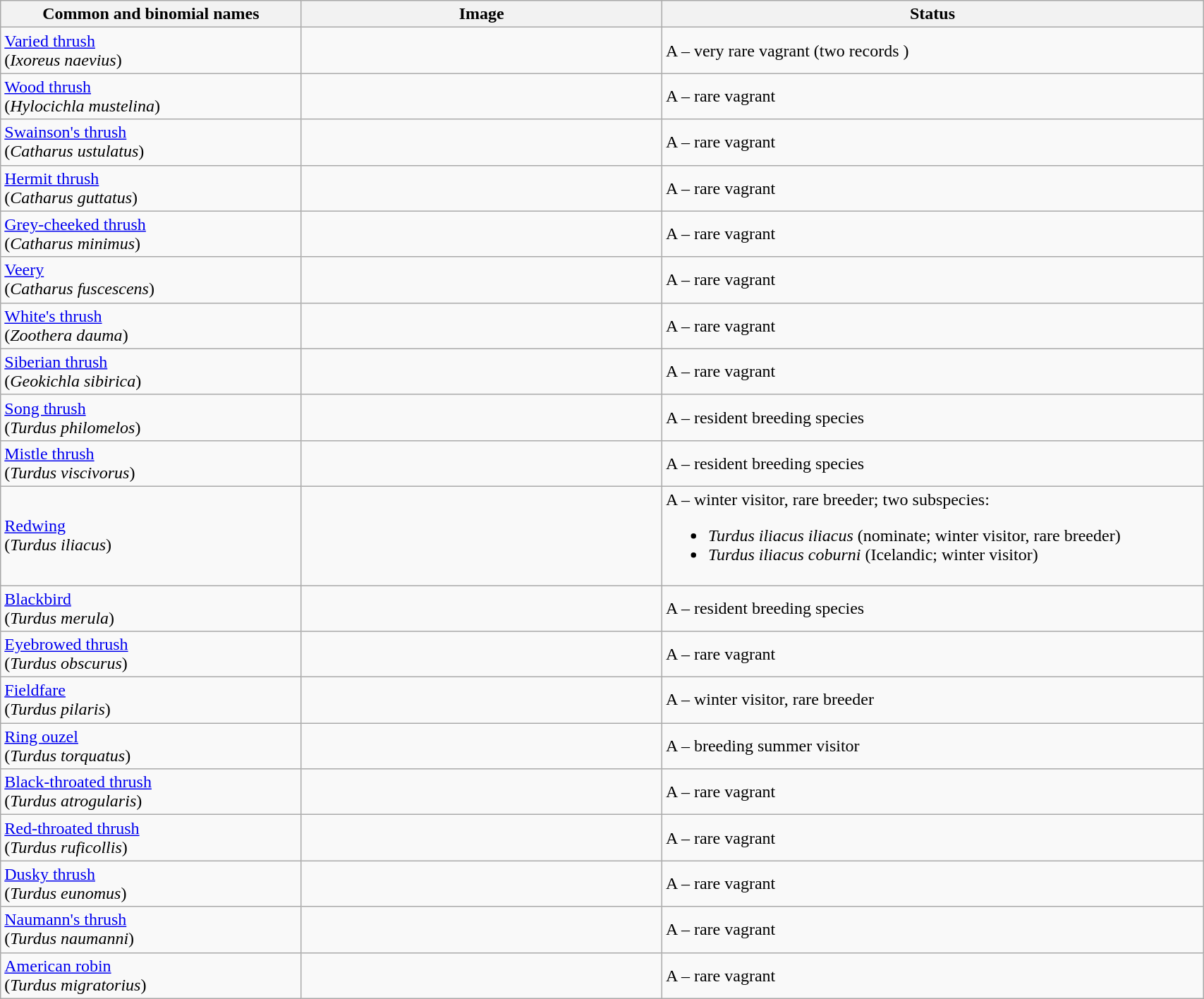<table width=90% class="wikitable">
<tr>
<th width=25%>Common and binomial names</th>
<th width=30%>Image</th>
<th width=45%>Status</th>
</tr>
<tr>
<td><a href='#'>Varied thrush</a><br>(<em>Ixoreus naevius</em>)</td>
<td></td>
<td>A – very rare vagrant (two records )</td>
</tr>
<tr>
<td><a href='#'>Wood thrush</a><br>(<em>Hylocichla mustelina</em>)</td>
<td></td>
<td>A – rare vagrant</td>
</tr>
<tr>
<td><a href='#'>Swainson's thrush</a><br>(<em>Catharus ustulatus</em>)</td>
<td></td>
<td>A – rare vagrant</td>
</tr>
<tr>
<td><a href='#'>Hermit thrush</a><br>(<em>Catharus guttatus</em>)</td>
<td></td>
<td>A – rare vagrant</td>
</tr>
<tr>
<td><a href='#'>Grey-cheeked thrush</a><br>(<em>Catharus minimus</em>)</td>
<td></td>
<td>A – rare vagrant</td>
</tr>
<tr>
<td><a href='#'>Veery</a><br>(<em>Catharus fuscescens</em>)</td>
<td></td>
<td>A – rare vagrant</td>
</tr>
<tr>
<td><a href='#'>White's thrush</a><br>(<em>Zoothera dauma</em>)</td>
<td></td>
<td>A – rare vagrant</td>
</tr>
<tr>
<td><a href='#'>Siberian thrush</a><br>(<em>Geokichla sibirica</em>)</td>
<td></td>
<td>A – rare vagrant</td>
</tr>
<tr>
<td><a href='#'>Song thrush</a><br>(<em>Turdus philomelos</em>)</td>
<td></td>
<td>A – resident breeding species</td>
</tr>
<tr>
<td><a href='#'>Mistle thrush</a><br>(<em>Turdus viscivorus</em>)</td>
<td></td>
<td>A – resident breeding species</td>
</tr>
<tr>
<td><a href='#'>Redwing</a><br>(<em>Turdus iliacus</em>)</td>
<td></td>
<td>A – winter visitor, rare breeder; two subspecies:<br><ul><li><em>Turdus iliacus iliacus</em> (nominate; winter visitor, rare breeder)</li><li><em>Turdus iliacus coburni</em> (Icelandic; winter visitor)</li></ul></td>
</tr>
<tr>
<td><a href='#'>Blackbird</a><br>(<em>Turdus merula</em>)</td>
<td></td>
<td>A – resident breeding species</td>
</tr>
<tr>
<td><a href='#'>Eyebrowed thrush</a><br>(<em>Turdus obscurus</em>)</td>
<td></td>
<td>A – rare vagrant</td>
</tr>
<tr>
<td><a href='#'>Fieldfare</a><br>(<em>Turdus pilaris</em>)</td>
<td></td>
<td>A – winter visitor, rare breeder</td>
</tr>
<tr>
<td><a href='#'>Ring ouzel</a><br>(<em>Turdus torquatus</em>)</td>
<td></td>
<td>A – breeding summer visitor</td>
</tr>
<tr>
<td><a href='#'>Black-throated thrush</a><br>(<em>Turdus atrogularis</em>)</td>
<td></td>
<td>A – rare vagrant</td>
</tr>
<tr>
<td><a href='#'>Red-throated thrush</a><br>(<em>Turdus ruficollis</em>)</td>
<td></td>
<td>A – rare vagrant</td>
</tr>
<tr>
<td><a href='#'>Dusky thrush</a><br>(<em>Turdus eunomus</em>)</td>
<td></td>
<td>A – rare vagrant</td>
</tr>
<tr>
<td><a href='#'>Naumann's thrush</a><br>(<em>Turdus naumanni</em>)</td>
<td></td>
<td>A – rare vagrant</td>
</tr>
<tr>
<td><a href='#'>American robin</a><br>(<em>Turdus migratorius</em>)</td>
<td></td>
<td>A – rare vagrant</td>
</tr>
</table>
